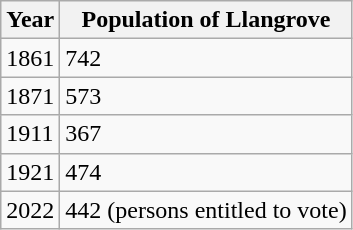<table class="wikitable">
<tr>
<th>Year</th>
<th>Population of Llangrove</th>
</tr>
<tr>
<td>1861</td>
<td>742</td>
</tr>
<tr>
<td>1871</td>
<td>573</td>
</tr>
<tr>
<td>1911</td>
<td>367</td>
</tr>
<tr>
<td>1921</td>
<td>474</td>
</tr>
<tr>
<td>2022</td>
<td>442 (persons entitled to vote)</td>
</tr>
</table>
